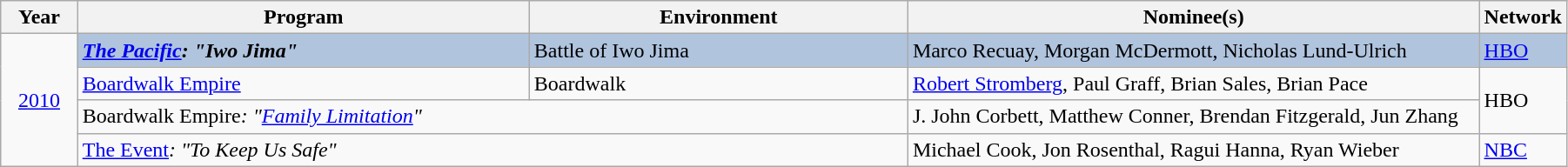<table class="wikitable" width="95%" cellpadding="5">
<tr>
<th width="5%">Year</th>
<th width="30%">Program</th>
<th width="25%">Environment</th>
<th width="38%">Nominee(s)</th>
<th width="5%">Network</th>
</tr>
<tr>
<td rowspan="4" style="text-align:center;"><a href='#'>2010</a><br></td>
<td style="background:#B0C4DE;"><strong><em><a href='#'>The Pacific</a><em>: "Iwo Jima"<strong></td>
<td style="background:#B0C4DE;"></strong>Battle of Iwo Jima<strong></td>
<td style="background:#B0C4DE;"></strong>Marco Recuay, Morgan McDermott, Nicholas Lund-Ulrich<strong></td>
<td style="background:#B0C4DE;"></strong><a href='#'>HBO</a><strong></td>
</tr>
<tr>
<td></em><a href='#'>Boardwalk Empire</a><em></td>
<td>Boardwalk</td>
<td><a href='#'>Robert Stromberg</a>, Paul Graff, Brian Sales, Brian Pace</td>
<td rowspan="2">HBO</td>
</tr>
<tr>
<td colspan="2"></em>Boardwalk Empire<em>: "<a href='#'>Family Limitation</a>"</td>
<td>J. John Corbett, Matthew Conner, Brendan Fitzgerald, Jun Zhang</td>
</tr>
<tr>
<td colspan="2"></em><a href='#'>The Event</a><em>: "To Keep Us Safe"</td>
<td>Michael Cook, Jon Rosenthal, Ragui Hanna, Ryan Wieber</td>
<td><a href='#'>NBC</a></td>
</tr>
</table>
